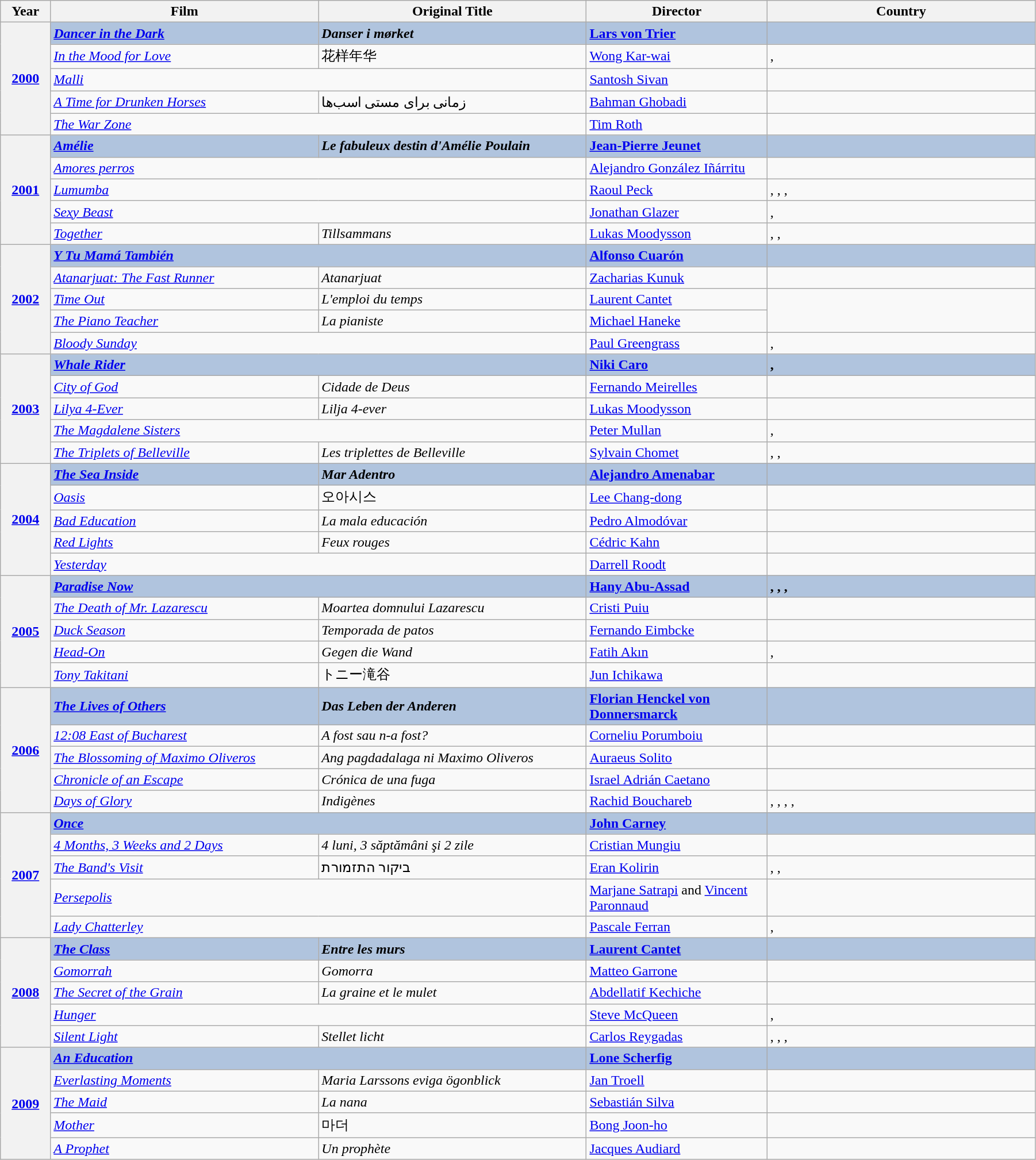<table class="wikitable" width="95%" cellpadding="5">
<tr>
<th width="50">Year</th>
<th width="300">Film</th>
<th width="300">Original Title</th>
<th width="200">Director</th>
<th width="300">Country</th>
</tr>
<tr>
<th rowspan="5" style="text-align:center;"><a href='#'>2000</a></th>
<td style="background:#B0C4DE;"><strong><em><a href='#'>Dancer in the Dark</a></em></strong></td>
<td style="background:#B0C4DE;"><strong><em>Danser i mørket</em></strong></td>
<td style="background:#B0C4DE;"><strong><a href='#'>Lars von Trier</a></strong></td>
<td style="background:#B0C4DE;"><strong></strong></td>
</tr>
<tr>
<td><em><a href='#'>In the Mood for Love</a></em></td>
<td>花样年华</td>
<td><a href='#'>Wong Kar-wai</a></td>
<td>, </td>
</tr>
<tr>
<td colspan="2"><em><a href='#'>Malli</a></em></td>
<td><a href='#'>Santosh Sivan</a></td>
<td></td>
</tr>
<tr>
<td><em><a href='#'>A Time for Drunken Horses</a></em></td>
<td>زمانی برای مستی اسب‌ها</td>
<td><a href='#'>Bahman Ghobadi</a></td>
<td></td>
</tr>
<tr>
<td colspan="2"><em><a href='#'>The War Zone</a></em></td>
<td><a href='#'>Tim Roth</a></td>
<td></td>
</tr>
<tr>
<th rowspan="5" style="text-align:center;"><a href='#'>2001</a></th>
<td style="background:#B0C4DE;"><strong><em><a href='#'>Amélie</a></em></strong></td>
<td style="background:#B0C4DE;"><strong><em>Le fabuleux destin d'Amélie Poulain</em></strong></td>
<td style="background:#B0C4DE;"><strong><a href='#'>Jean-Pierre Jeunet</a></strong></td>
<td style="background:#B0C4DE;"><strong></strong></td>
</tr>
<tr>
<td colspan="2"><em><a href='#'>Amores perros</a></em></td>
<td><a href='#'>Alejandro González Iñárritu</a></td>
<td></td>
</tr>
<tr>
<td colspan="2"><em><a href='#'>Lumumba</a></em></td>
<td><a href='#'>Raoul Peck</a></td>
<td>, , , </td>
</tr>
<tr>
<td colspan="2"><em><a href='#'>Sexy Beast</a></em></td>
<td><a href='#'>Jonathan Glazer</a></td>
<td>, </td>
</tr>
<tr>
<td><em><a href='#'>Together</a></em></td>
<td><em>Tillsammans</em></td>
<td><a href='#'>Lukas Moodysson</a></td>
<td>, , </td>
</tr>
<tr>
<th rowspan="5" style="text-align:center;"><a href='#'>2002</a></th>
<td colspan="2" style="background:#B0C4DE;"><strong><em><a href='#'>Y Tu Mamá También</a></em></strong></td>
<td style="background:#B0C4DE;"><strong><a href='#'>Alfonso Cuarón</a></strong></td>
<td style="background:#B0C4DE;"><strong></strong></td>
</tr>
<tr>
<td><em><a href='#'>Atanarjuat: The Fast Runner</a></em></td>
<td><em>Atanarjuat</em></td>
<td><a href='#'>Zacharias Kunuk</a></td>
<td></td>
</tr>
<tr>
<td><em><a href='#'>Time Out</a></em></td>
<td><em>L'emploi du temps</em></td>
<td><a href='#'>Laurent Cantet</a></td>
<td rowspan="2"></td>
</tr>
<tr>
<td><em><a href='#'>The Piano Teacher</a></em></td>
<td><em>La pianiste</em></td>
<td><a href='#'>Michael Haneke</a></td>
</tr>
<tr>
<td colspan="2"><em><a href='#'>Bloody Sunday</a></em></td>
<td><a href='#'>Paul Greengrass</a></td>
<td>, </td>
</tr>
<tr>
<th rowspan="5" style="text-align:center;"><a href='#'>2003</a></th>
<td colspan="2" style="background:#B0C4DE;"><strong><em><a href='#'>Whale Rider</a></em></strong></td>
<td style="background:#B0C4DE;"><strong><a href='#'>Niki Caro</a></strong></td>
<td style="background:#B0C4DE;"><strong>, </strong></td>
</tr>
<tr>
<td><em><a href='#'>City of God</a></em></td>
<td><em>Cidade de Deus</em></td>
<td><a href='#'>Fernando Meirelles</a></td>
<td></td>
</tr>
<tr>
<td><em><a href='#'>Lilya 4-Ever</a></em></td>
<td><em>Lilja 4-ever</em></td>
<td><a href='#'>Lukas Moodysson</a></td>
<td></td>
</tr>
<tr>
<td colspan="2"><em><a href='#'>The Magdalene Sisters</a></em></td>
<td><a href='#'>Peter Mullan</a></td>
<td>, </td>
</tr>
<tr>
<td><em><a href='#'>The Triplets of Belleville</a></em></td>
<td><em>Les triplettes de Belleville</em></td>
<td><a href='#'>Sylvain Chomet</a></td>
<td>, , </td>
</tr>
<tr>
<th rowspan="5" style="text-align:center;"><a href='#'>2004</a></th>
<td style="background:#B0C4DE;"><strong><em><a href='#'>The Sea Inside</a></em></strong></td>
<td style="background:#B0C4DE;"><strong><em>Mar Adentro</em></strong></td>
<td style="background:#B0C4DE;"><strong><a href='#'>Alejandro Amenabar</a></strong></td>
<td style="background:#B0C4DE;"><strong></strong></td>
</tr>
<tr>
<td><em><a href='#'>Oasis</a></em></td>
<td>오아시스</td>
<td><a href='#'>Lee Chang-dong</a></td>
<td></td>
</tr>
<tr>
<td><em><a href='#'>Bad Education</a></em></td>
<td><em>La mala educación</em></td>
<td><a href='#'>Pedro Almodóvar</a></td>
<td></td>
</tr>
<tr>
<td><em><a href='#'>Red Lights</a></em></td>
<td><em>Feux rouges</em></td>
<td><a href='#'>Cédric Kahn</a></td>
<td></td>
</tr>
<tr>
<td colspan="2"><em><a href='#'>Yesterday</a></em></td>
<td><a href='#'>Darrell Roodt</a></td>
<td></td>
</tr>
<tr>
<th rowspan="5" style="text-align:center;"><a href='#'>2005</a></th>
<td colspan="2" style="background:#B0C4DE;"><strong><em><a href='#'>Paradise Now</a></em></strong></td>
<td style="background:#B0C4DE;"><strong><a href='#'>Hany Abu-Assad</a></strong></td>
<td style="background:#B0C4DE;"><strong>, , , </strong></td>
</tr>
<tr>
<td><em><a href='#'>The Death of Mr. Lazarescu</a></em></td>
<td><em>Moartea domnului Lazarescu</em></td>
<td><a href='#'>Cristi Puiu</a></td>
<td></td>
</tr>
<tr>
<td><em><a href='#'>Duck Season</a></em></td>
<td><em>Temporada de patos</em></td>
<td><a href='#'>Fernando Eimbcke</a></td>
<td></td>
</tr>
<tr>
<td><em><a href='#'>Head-On</a></em></td>
<td><em>Gegen die Wand</em></td>
<td><a href='#'>Fatih Akın</a></td>
<td>, </td>
</tr>
<tr>
<td><em><a href='#'>Tony Takitani</a></em></td>
<td>トニー滝谷</td>
<td><a href='#'>Jun Ichikawa</a></td>
<td></td>
</tr>
<tr>
<th rowspan="5" style="text-align:center;"><a href='#'>2006</a></th>
<td style="background:#B0C4DE;"><strong><em><a href='#'>The Lives of Others</a></em></strong></td>
<td style="background:#B0C4DE;"><strong><em>Das Leben der Anderen</em></strong></td>
<td style="background:#B0C4DE;"><strong><a href='#'>Florian Henckel von Donnersmarck</a></strong></td>
<td style="background:#B0C4DE;"><strong></strong></td>
</tr>
<tr>
<td><em><a href='#'>12:08 East of Bucharest</a></em></td>
<td><em>A fost sau n-a fost?</em></td>
<td><a href='#'>Corneliu Porumboiu</a></td>
<td></td>
</tr>
<tr>
<td><em><a href='#'>The Blossoming of Maximo Oliveros</a></em></td>
<td><em>Ang pagdadalaga ni Maximo Oliveros</em></td>
<td><a href='#'>Auraeus Solito</a></td>
<td></td>
</tr>
<tr>
<td><em><a href='#'>Chronicle of an Escape</a></em></td>
<td><em>Crónica de una fuga</em></td>
<td><a href='#'>Israel Adrián Caetano</a></td>
<td></td>
</tr>
<tr>
<td><em><a href='#'>Days of Glory</a></em></td>
<td><em>Indigènes</em></td>
<td><a href='#'>Rachid Bouchareb</a></td>
<td>, , , , </td>
</tr>
<tr>
<th rowspan="5" style="text-align:center;"><a href='#'>2007</a></th>
<td colspan="2" style="background:#B0C4DE;"><strong><em><a href='#'>Once</a></em></strong></td>
<td style="background:#B0C4DE;"><strong><a href='#'>John Carney</a></strong></td>
<td style="background:#B0C4DE;"><strong></strong></td>
</tr>
<tr>
<td><em><a href='#'>4 Months, 3 Weeks and 2 Days</a></em></td>
<td><em>4 luni, 3 săptămâni şi 2 zile</em></td>
<td><a href='#'>Cristian Mungiu</a></td>
<td></td>
</tr>
<tr>
<td><em><a href='#'>The Band's Visit</a></em></td>
<td>ביקור התזמורת</td>
<td><a href='#'>Eran Kolirin</a></td>
<td>, , </td>
</tr>
<tr>
<td colspan="2"><em><a href='#'>Persepolis</a></em></td>
<td><a href='#'>Marjane Satrapi</a> and <a href='#'>Vincent Paronnaud</a></td>
<td></td>
</tr>
<tr>
<td colspan="2"><em><a href='#'>Lady Chatterley</a></em></td>
<td><a href='#'>Pascale Ferran</a></td>
<td>, </td>
</tr>
<tr>
<th rowspan="5" style="text-align:center;"><a href='#'>2008</a></th>
<td style="background:#B0C4DE;"><strong><em><a href='#'>The Class</a></em></strong></td>
<td style="background:#B0C4DE;"><strong><em>Entre les murs</em></strong></td>
<td style="background:#B0C4DE;"><strong><a href='#'>Laurent Cantet</a></strong></td>
<td style="background:#B0C4DE;"><strong></strong></td>
</tr>
<tr>
<td><em><a href='#'>Gomorrah</a></em></td>
<td><em>Gomorra</em></td>
<td><a href='#'>Matteo Garrone</a></td>
<td></td>
</tr>
<tr>
<td><em><a href='#'>The Secret of the Grain</a></em></td>
<td><em>La graine et le mulet</em></td>
<td><a href='#'>Abdellatif Kechiche</a></td>
<td></td>
</tr>
<tr>
<td colspan="2"><em><a href='#'>Hunger</a></em></td>
<td><a href='#'>Steve McQueen</a></td>
<td>, </td>
</tr>
<tr>
<td><em><a href='#'>Silent Light</a></em></td>
<td><em>Stellet licht</em></td>
<td><a href='#'>Carlos Reygadas</a></td>
<td>, , , </td>
</tr>
<tr>
<th rowspan="5" style="text-align:center;"><a href='#'>2009</a></th>
<td colspan="2" style="background:#B0C4DE;"><strong><em><a href='#'>An Education</a></em></strong></td>
<td style="background:#B0C4DE;"><strong><a href='#'>Lone Scherfig</a></strong></td>
<td style="background:#B0C4DE;"><strong></strong></td>
</tr>
<tr>
<td><em><a href='#'>Everlasting Moments</a></em></td>
<td><em>Maria Larssons eviga ögonblick</em></td>
<td><a href='#'>Jan Troell</a></td>
<td></td>
</tr>
<tr>
<td><em><a href='#'>The Maid</a></em></td>
<td><em>La nana</em></td>
<td><a href='#'>Sebastián Silva</a></td>
<td></td>
</tr>
<tr>
<td><em><a href='#'>Mother</a></em></td>
<td>마더</td>
<td><a href='#'>Bong Joon-ho</a></td>
<td></td>
</tr>
<tr>
<td><em><a href='#'>A Prophet</a></em></td>
<td><em>Un prophète</em></td>
<td><a href='#'>Jacques Audiard</a></td>
<td></td>
</tr>
</table>
